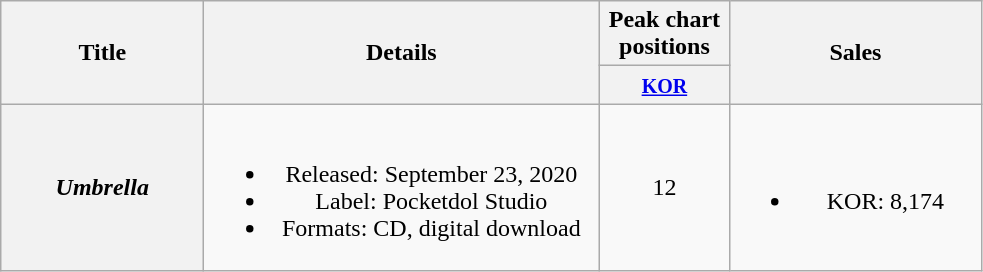<table class="wikitable plainrowheaders" style="text-align:center;">
<tr>
<th scope="col" rowspan="2" style="width:8em;">Title</th>
<th scope="col" rowspan="2" style="width:16em;">Details</th>
<th scope="col" colspan="1" style="width:5em;">Peak chart positions</th>
<th scope="col" rowspan="2" style="width:10em;">Sales</th>
</tr>
<tr>
<th><small><a href='#'>KOR</a></small><br></th>
</tr>
<tr>
<th scope="row"><em>Umbrella</em></th>
<td><br><ul><li>Released: September 23, 2020</li><li>Label: Pocketdol Studio</li><li>Formats: CD, digital download</li></ul></td>
<td>12</td>
<td><br><ul><li>KOR: 8,174</li></ul></td>
</tr>
</table>
